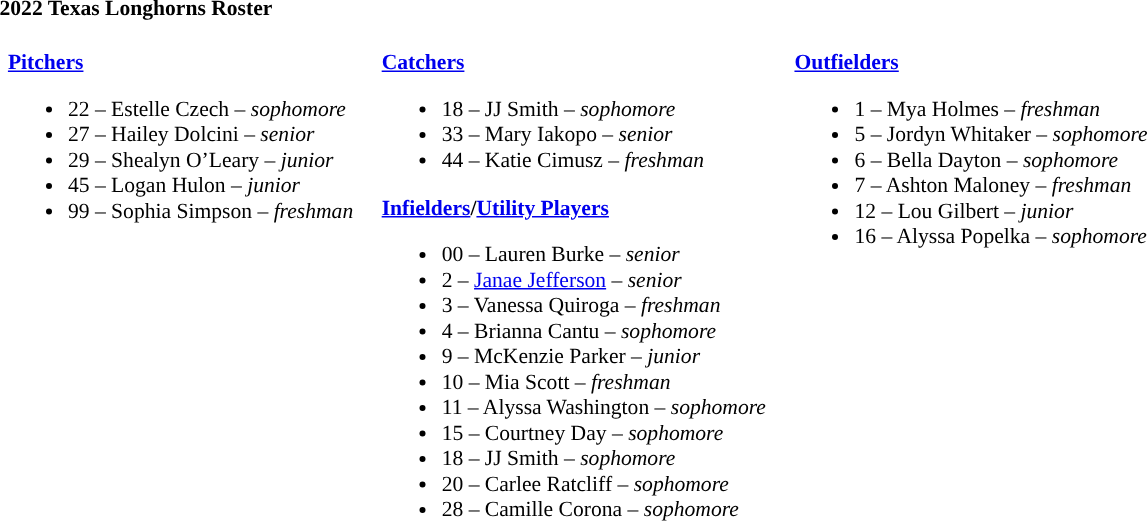<table class="toccolours" style="border-collapse:collapse; font-size:90%;">
<tr>
<td colspan="7"><strong>2022 Texas Longhorns Roster</strong></td>
</tr>
<tr>
<td width="03"> </td>
<td valign="top"><br><strong><a href='#'>Pitchers</a></strong><ul><li>22 – Estelle Czech – <em>sophomore</em> </li><li>27 – Hailey Dolcini – <em>senior</em> </li><li>29 – Shealyn O’Leary – <em>junior</em> </li><li>45 – Logan Hulon – <em>junior</em> </li><li>99 – Sophia Simpson – <em>freshman</em> </li></ul></td>
<td width="15"> </td>
<td valign="top"><br><strong><a href='#'>Catchers</a></strong><ul><li>18 – JJ Smith – <em>sophomore</em> </li><li>33 – Mary Iakopo – <em>senior</em> </li><li>44 – Katie Cimusz  – <em>freshman</em> </li></ul><strong><a href='#'>Infielders</a>/<a href='#'>Utility Players</a></strong><ul><li>00 – Lauren Burke – <em>senior</em> </li><li>2 – <a href='#'>Janae Jefferson</a> – <em>senior</em> </li><li>3 – Vanessa Quiroga – <em>freshman</em> </li><li>4 – Brianna Cantu – <em>sophomore</em> </li><li>9 – McKenzie Parker – <em>junior</em> </li><li>10 – Mia Scott – <em>freshman</em> </li><li>11 – Alyssa Washington – <em>sophomore</em> </li><li>15 – Courtney Day – <em>sophomore</em> </li><li>18 – JJ Smith – <em>sophomore</em> </li><li>20 – Carlee Ratcliff – <em>sophomore</em> </li><li>28 – Camille Corona  – <em>sophomore</em> </li></ul></td>
<td width="15"> </td>
<td valign="top"><br><strong><a href='#'>Outfielders</a></strong><ul><li>1 – Mya Holmes – <em>freshman</em> </li><li>5 – Jordyn Whitaker – <em>sophomore</em> </li><li>6 – Bella Dayton – <em>sophomore</em> </li><li>7 – Ashton Maloney – <em>freshman</em> </li><li>12 – Lou Gilbert – <em>junior</em> </li><li>16 – Alyssa Popelka – <em>sophomore</em> </li></ul></td>
<td width="25"> </td>
</tr>
</table>
